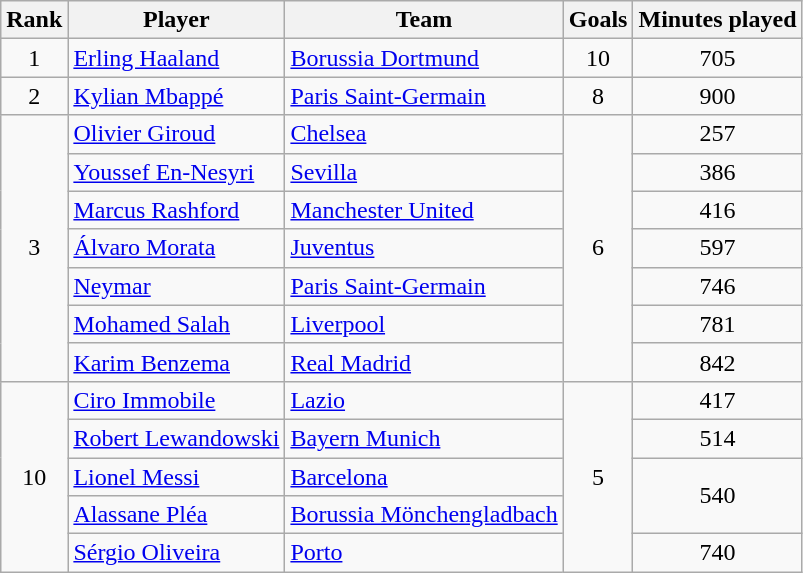<table class="wikitable" style="text-align:center">
<tr>
<th>Rank</th>
<th>Player</th>
<th>Team</th>
<th>Goals</th>
<th>Minutes played</th>
</tr>
<tr>
<td>1</td>
<td align=left> <a href='#'>Erling Haaland</a></td>
<td align=left> <a href='#'>Borussia Dortmund</a></td>
<td>10</td>
<td>705</td>
</tr>
<tr>
<td>2</td>
<td align=left> <a href='#'>Kylian Mbappé</a></td>
<td align=left> <a href='#'>Paris Saint-Germain</a></td>
<td>8</td>
<td>900</td>
</tr>
<tr>
<td rowspan="7">3</td>
<td align=left> <a href='#'>Olivier Giroud</a></td>
<td align=left> <a href='#'>Chelsea</a></td>
<td rowspan="7">6</td>
<td>257</td>
</tr>
<tr>
<td align=left> <a href='#'>Youssef En-Nesyri</a></td>
<td align=left> <a href='#'>Sevilla</a></td>
<td>386</td>
</tr>
<tr>
<td align=left> <a href='#'>Marcus Rashford</a></td>
<td align=left> <a href='#'>Manchester United</a></td>
<td>416</td>
</tr>
<tr>
<td align=left> <a href='#'>Álvaro Morata</a></td>
<td align=left> <a href='#'>Juventus</a></td>
<td>597</td>
</tr>
<tr>
<td align=left> <a href='#'>Neymar</a></td>
<td align=left> <a href='#'>Paris Saint-Germain</a></td>
<td>746</td>
</tr>
<tr>
<td align=left> <a href='#'>Mohamed Salah</a></td>
<td align=left> <a href='#'>Liverpool</a></td>
<td>781</td>
</tr>
<tr>
<td align=left> <a href='#'>Karim Benzema</a></td>
<td align=left> <a href='#'>Real Madrid</a></td>
<td>842</td>
</tr>
<tr>
<td rowspan="5">10</td>
<td align=left> <a href='#'>Ciro Immobile</a></td>
<td align=left> <a href='#'>Lazio</a></td>
<td rowspan="5">5</td>
<td>417</td>
</tr>
<tr>
<td align=left> <a href='#'>Robert Lewandowski</a></td>
<td align=left> <a href='#'>Bayern Munich</a></td>
<td>514</td>
</tr>
<tr>
<td align=left> <a href='#'>Lionel Messi</a></td>
<td align=left> <a href='#'>Barcelona</a></td>
<td rowspan="2">540</td>
</tr>
<tr>
<td align=left> <a href='#'>Alassane Pléa</a></td>
<td align=left> <a href='#'>Borussia Mönchengladbach</a></td>
</tr>
<tr>
<td align=left> <a href='#'>Sérgio Oliveira</a></td>
<td align=left> <a href='#'>Porto</a></td>
<td>740</td>
</tr>
</table>
